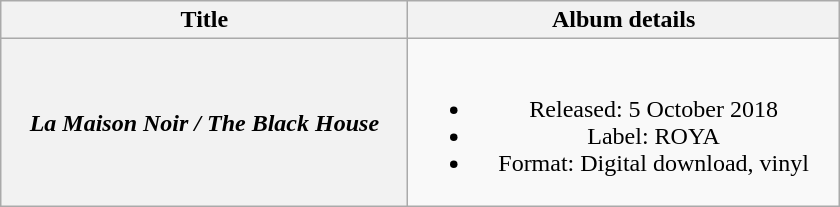<table class="wikitable plainrowheaders" style="text-align:center; width:35em;">
<tr>
<th>Title</th>
<th>Album details</th>
</tr>
<tr>
<th scope="row"><em>La Maison Noir / The Black House</em></th>
<td><br><ul><li>Released: 5 October 2018</li><li>Label: ROYA</li><li>Format: Digital download, vinyl</li></ul></td>
</tr>
</table>
